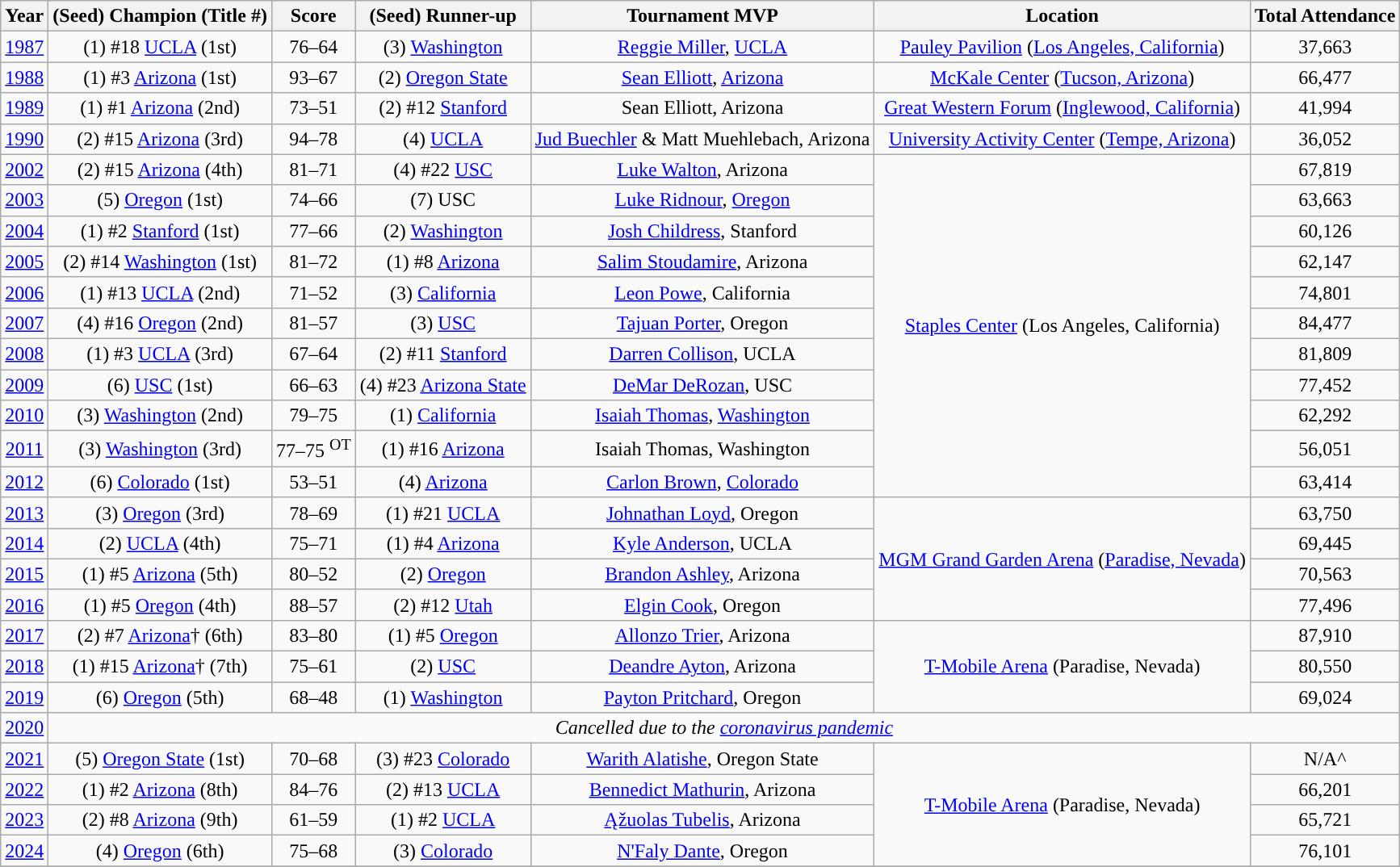<table class="wikitable sortable" style="text-align:center">
<tr>
<th width=px>Year</th>
<th width=px>(Seed) Champion (Title #)</th>
<th width=px>Score</th>
<th width=px>(Seed) Runner-up</th>
<th width=px>Tournament MVP</th>
<th width=px>Location</th>
<th width=px>Total Attendance</th>
</tr>
<tr>
<td><a href='#'>1987</a></td>
<td>(1) #18 <a href='#'>UCLA</a> (1st)</td>
<td>76–64</td>
<td>(3) <a href='#'>Washington</a></td>
<td><a href='#'>Reggie Miller</a>, <a href='#'>UCLA</a></td>
<td><a href='#'>Pauley Pavilion</a> (<a href='#'>Los Angeles, California</a>)</td>
<td>37,663</td>
</tr>
<tr>
<td><a href='#'>1988</a></td>
<td>(1) #3 <a href='#'>Arizona</a> (1st)</td>
<td>93–67</td>
<td>(2) <a href='#'>Oregon State</a></td>
<td><a href='#'>Sean Elliott</a>, <a href='#'>Arizona</a></td>
<td><a href='#'>McKale Center</a> (<a href='#'>Tucson, Arizona</a>)</td>
<td>66,477</td>
</tr>
<tr>
<td><a href='#'>1989</a></td>
<td>(1) #1 <a href='#'>Arizona</a> (2nd)</td>
<td>73–51</td>
<td>(2) #12 <a href='#'>Stanford</a></td>
<td>Sean Elliott, Arizona</td>
<td><a href='#'>Great Western Forum</a> (<a href='#'>Inglewood, California</a>)</td>
<td>41,994</td>
</tr>
<tr>
<td><a href='#'>1990</a></td>
<td>(2) #15 <a href='#'>Arizona</a> (3rd)</td>
<td>94–78</td>
<td>(4) <a href='#'>UCLA</a></td>
<td><a href='#'>Jud Buechler</a> & Matt Muehlebach, Arizona</td>
<td><a href='#'>University Activity Center</a> (<a href='#'>Tempe, Arizona</a>)</td>
<td>36,052</td>
</tr>
<tr>
<td><a href='#'>2002</a></td>
<td>(2) #15 <a href='#'>Arizona</a> (4th)</td>
<td>81–71</td>
<td>(4) #22 <a href='#'>USC</a></td>
<td><a href='#'>Luke Walton</a>, Arizona</td>
<td rowspan=11><a href='#'>Staples Center</a> (Los Angeles, California)</td>
<td>67,819</td>
</tr>
<tr>
<td><a href='#'>2003</a></td>
<td>(5) <a href='#'>Oregon</a> (1st)</td>
<td>74–66</td>
<td>(7) USC</td>
<td><a href='#'>Luke Ridnour</a>, <a href='#'>Oregon</a></td>
<td>63,663</td>
</tr>
<tr>
<td><a href='#'>2004</a></td>
<td>(1) #2 <a href='#'>Stanford</a> (1st)</td>
<td>77–66</td>
<td>(2) <a href='#'>Washington</a></td>
<td><a href='#'>Josh Childress</a>, Stanford</td>
<td>60,126</td>
</tr>
<tr>
<td><a href='#'>2005</a></td>
<td>(2) #14 <a href='#'>Washington</a> (1st)</td>
<td>81–72</td>
<td>(1) #8 <a href='#'>Arizona</a></td>
<td><a href='#'>Salim Stoudamire</a>, Arizona</td>
<td>62,147</td>
</tr>
<tr>
<td><a href='#'>2006</a></td>
<td>(1) #13 <a href='#'>UCLA</a> (2nd)</td>
<td>71–52</td>
<td>(3) <a href='#'>California</a></td>
<td><a href='#'>Leon Powe</a>, California</td>
<td>74,801</td>
</tr>
<tr>
<td><a href='#'>2007</a></td>
<td>(4) #16 <a href='#'>Oregon</a> (2nd)</td>
<td>81–57</td>
<td>(3) <a href='#'>USC</a></td>
<td><a href='#'>Tajuan Porter</a>, Oregon</td>
<td>84,477</td>
</tr>
<tr>
<td><a href='#'>2008</a></td>
<td>(1) #3 <a href='#'>UCLA</a> (3rd)</td>
<td>67–64</td>
<td>(2) #11 <a href='#'>Stanford</a></td>
<td><a href='#'>Darren Collison</a>, UCLA</td>
<td>81,809</td>
</tr>
<tr>
<td><a href='#'>2009</a></td>
<td>(6) <a href='#'>USC</a> (1st)</td>
<td>66–63</td>
<td>(4) #23 <a href='#'>Arizona State</a></td>
<td><a href='#'>DeMar DeRozan</a>, USC</td>
<td>77,452</td>
</tr>
<tr>
<td><a href='#'>2010</a></td>
<td>(3) <a href='#'>Washington</a> (2nd)</td>
<td>79–75</td>
<td>(1) <a href='#'>California</a></td>
<td><a href='#'>Isaiah Thomas</a>, <a href='#'>Washington</a></td>
<td>62,292</td>
</tr>
<tr>
<td><a href='#'>2011</a></td>
<td>(3) <a href='#'>Washington</a> (3rd)</td>
<td>77–75 <sup>OT</sup></td>
<td>(1) #16 <a href='#'>Arizona</a></td>
<td>Isaiah Thomas, Washington</td>
<td>56,051</td>
</tr>
<tr>
<td><a href='#'>2012</a></td>
<td>(6) <a href='#'>Colorado</a> (1st)</td>
<td>53–51</td>
<td>(4) <a href='#'>Arizona</a></td>
<td><a href='#'>Carlon Brown</a>, <a href='#'>Colorado</a></td>
<td>63,414</td>
</tr>
<tr>
<td><a href='#'>2013</a></td>
<td>(3) <a href='#'>Oregon</a> (3rd)</td>
<td>78–69</td>
<td>(1) #21 <a href='#'>UCLA</a></td>
<td><a href='#'>Johnathan Loyd</a>, Oregon</td>
<td rowspan=4><a href='#'>MGM Grand Garden Arena</a> (<a href='#'>Paradise, Nevada</a>)</td>
<td>63,750</td>
</tr>
<tr>
<td><a href='#'>2014</a></td>
<td>(2) <a href='#'>UCLA</a> (4th)</td>
<td>75–71</td>
<td>(1) #4 <a href='#'>Arizona</a></td>
<td><a href='#'>Kyle Anderson</a>, UCLA</td>
<td>69,445</td>
</tr>
<tr>
<td><a href='#'>2015</a></td>
<td>(1) #5 <a href='#'>Arizona</a> (5th)</td>
<td>80–52</td>
<td>(2) <a href='#'>Oregon</a></td>
<td><a href='#'>Brandon Ashley</a>, Arizona</td>
<td>70,563</td>
</tr>
<tr>
<td><a href='#'>2016</a></td>
<td>(1) #5 <a href='#'>Oregon</a> (4th)</td>
<td>88–57</td>
<td>(2) #12 <a href='#'>Utah</a></td>
<td><a href='#'>Elgin Cook</a>, Oregon</td>
<td>77,496</td>
</tr>
<tr>
<td><a href='#'>2017</a></td>
<td>(2) #7 <a href='#'>Arizona</a>† (6th)</td>
<td>83–80</td>
<td>(1) #5 <a href='#'>Oregon</a></td>
<td><a href='#'>Allonzo Trier</a>, Arizona</td>
<td rowspan=3><a href='#'>T-Mobile Arena</a> (Paradise, Nevada)</td>
<td>87,910</td>
</tr>
<tr>
<td><a href='#'>2018</a></td>
<td>(1) #15 <a href='#'>Arizona</a>† (7th)</td>
<td>75–61</td>
<td>(2) <a href='#'>USC</a></td>
<td><a href='#'>Deandre Ayton</a>, Arizona</td>
<td>80,550</td>
</tr>
<tr>
<td><a href='#'>2019</a></td>
<td>(6) <a href='#'>Oregon</a> (5th)</td>
<td>68–48</td>
<td>(1) <a href='#'>Washington</a></td>
<td><a href='#'>Payton Pritchard</a>, Oregon</td>
<td>69,024</td>
</tr>
<tr>
<td><a href='#'>2020</a></td>
<td colspan=6><em>Cancelled due to the <a href='#'>coronavirus pandemic</a></em></td>
</tr>
<tr>
<td><a href='#'>2021</a></td>
<td>(5) <a href='#'>Oregon State</a> (1st)</td>
<td>70–68</td>
<td>(3) #23 <a href='#'>Colorado</a></td>
<td><a href='#'>Warith Alatishe</a>, Oregon State</td>
<td rowspan="4"><a href='#'>T-Mobile Arena</a> (Paradise, Nevada)</td>
<td>N/A^</td>
</tr>
<tr>
<td><a href='#'>2022</a></td>
<td>(1) #2 <a href='#'>Arizona</a> (8th)</td>
<td>84–76</td>
<td>(2) #13 <a href='#'>UCLA</a></td>
<td><a href='#'>Bennedict Mathurin</a>, Arizona</td>
<td>66,201</td>
</tr>
<tr>
<td><a href='#'>2023</a></td>
<td>(2) #8 <a href='#'>Arizona</a> (9th)</td>
<td>61–59</td>
<td>(1) #2 <a href='#'>UCLA</a></td>
<td><a href='#'>Ąžuolas Tubelis</a>, Arizona</td>
<td>65,721</td>
</tr>
<tr>
<td><a href='#'>2024</a></td>
<td>(4) <a href='#'>Oregon</a> (6th)</td>
<td>75–68</td>
<td>(3) <a href='#'>Colorado</a></td>
<td><a href='#'>N'Faly Dante</a>, Oregon</td>
<td>76,101</td>
</tr>
<tr>
</tr>
</table>
